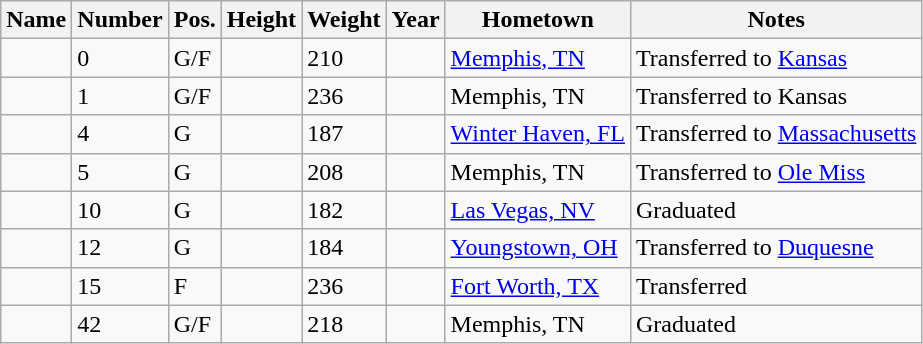<table class="wikitable sortable" border="1">
<tr>
<th>Name</th>
<th>Number</th>
<th>Pos.</th>
<th>Height</th>
<th>Weight</th>
<th>Year</th>
<th>Hometown</th>
<th class="unsortable">Notes</th>
</tr>
<tr>
<td><strong></strong></td>
<td>0</td>
<td>G/F</td>
<td></td>
<td>210</td>
<td></td>
<td><a href='#'>Memphis, TN</a></td>
<td>Transferred to <a href='#'>Kansas</a></td>
</tr>
<tr>
<td><strong></strong></td>
<td>1</td>
<td>G/F</td>
<td></td>
<td>236</td>
<td></td>
<td>Memphis, TN</td>
<td>Transferred to Kansas</td>
</tr>
<tr>
<td><strong></strong></td>
<td>4</td>
<td>G</td>
<td></td>
<td>187</td>
<td></td>
<td><a href='#'>Winter Haven, FL</a></td>
<td>Transferred to <a href='#'>Massachusetts</a></td>
</tr>
<tr>
<td><strong></strong></td>
<td>5</td>
<td>G</td>
<td></td>
<td>208</td>
<td></td>
<td>Memphis, TN</td>
<td>Transferred to <a href='#'>Ole Miss</a></td>
</tr>
<tr>
<td><strong></strong></td>
<td>10</td>
<td>G</td>
<td></td>
<td>182</td>
<td></td>
<td><a href='#'>Las Vegas, NV</a></td>
<td>Graduated</td>
</tr>
<tr>
<td><strong></strong></td>
<td>12</td>
<td>G</td>
<td></td>
<td>184</td>
<td></td>
<td><a href='#'>Youngstown, OH</a></td>
<td>Transferred to <a href='#'>Duquesne</a></td>
</tr>
<tr>
<td><strong></strong></td>
<td>15</td>
<td>F</td>
<td></td>
<td>236</td>
<td></td>
<td><a href='#'>Fort Worth, TX</a></td>
<td>Transferred</td>
</tr>
<tr>
<td><strong></strong></td>
<td>42</td>
<td>G/F</td>
<td></td>
<td>218</td>
<td></td>
<td>Memphis, TN</td>
<td>Graduated</td>
</tr>
</table>
